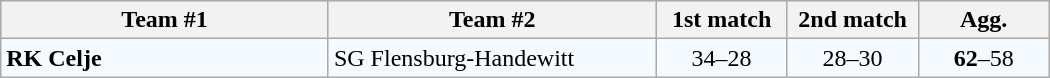<table class=wikitable width="700">
<tr bgcolor=#C1D8FF>
<th width="25%">Team #1</th>
<th width="25%">Team #2</th>
<th width="10%">1st match</th>
<th width="10%">2nd match</th>
<th width="10%">Agg.</th>
</tr>
<tr align=left bgcolor=#F5FAFF>
<td> <strong>RK Celje</strong></td>
<td> SG Flensburg-Handewitt</td>
<td align=center>34–28</td>
<td align=center>28–30</td>
<td align=center><strong>62</strong>–58</td>
</tr>
</table>
